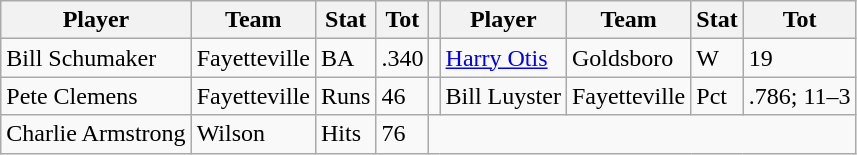<table class="wikitable">
<tr>
<th>Player</th>
<th>Team</th>
<th>Stat</th>
<th>Tot</th>
<th></th>
<th>Player</th>
<th>Team</th>
<th>Stat</th>
<th>Tot</th>
</tr>
<tr>
<td>Bill Schumaker</td>
<td>Fayetteville</td>
<td>BA</td>
<td>.340</td>
<td></td>
<td><a href='#'>Harry Otis</a></td>
<td>Goldsboro</td>
<td>W</td>
<td>19</td>
</tr>
<tr>
<td>Pete Clemens</td>
<td>Fayetteville</td>
<td>Runs</td>
<td>46</td>
<td></td>
<td>Bill Luyster</td>
<td>Fayetteville</td>
<td>Pct</td>
<td>.786; 11–3</td>
</tr>
<tr>
<td>Charlie Armstrong</td>
<td>Wilson</td>
<td>Hits</td>
<td>76</td>
</tr>
</table>
